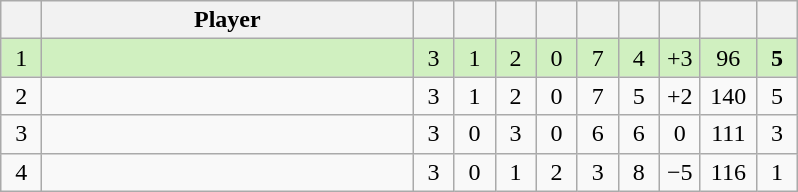<table class="wikitable" style="text-align:center; margin: 1em auto 1em auto, align:left">
<tr>
<th width=20></th>
<th width=240>Player</th>
<th width=20></th>
<th width=20></th>
<th width=20></th>
<th width=20></th>
<th width=20></th>
<th width=20></th>
<th width=20></th>
<th width=30></th>
<th width=20></th>
</tr>
<tr style="background:#D0F0C0;">
<td>1</td>
<td align=left></td>
<td>3</td>
<td>1</td>
<td>2</td>
<td>0</td>
<td>7</td>
<td>4</td>
<td>+3</td>
<td>96</td>
<td><strong>5</strong></td>
</tr>
<tr style=>
<td>2</td>
<td align=left></td>
<td>3</td>
<td>1</td>
<td>2</td>
<td>0</td>
<td>7</td>
<td>5</td>
<td>+2</td>
<td>140</td>
<td>5</td>
</tr>
<tr style=>
<td>3</td>
<td align=left></td>
<td>3</td>
<td>0</td>
<td>3</td>
<td>0</td>
<td>6</td>
<td>6</td>
<td>0</td>
<td>111</td>
<td>3</td>
</tr>
<tr style=>
<td>4</td>
<td align=left></td>
<td>3</td>
<td>0</td>
<td>1</td>
<td>2</td>
<td>3</td>
<td>8</td>
<td>−5</td>
<td>116</td>
<td>1</td>
</tr>
</table>
